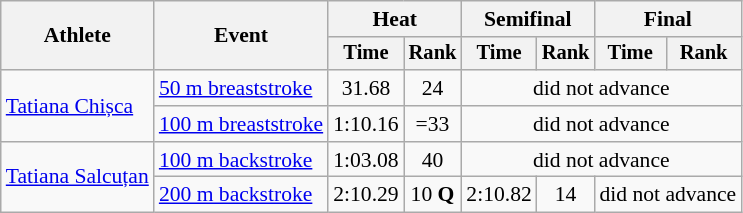<table class="wikitable" style="text-align:center; font-size:90%">
<tr>
<th rowspan="2">Athlete</th>
<th rowspan="2">Event</th>
<th colspan="2">Heat</th>
<th colspan="2">Semifinal</th>
<th colspan="2">Final</th>
</tr>
<tr style="font-size:95%">
<th>Time</th>
<th>Rank</th>
<th>Time</th>
<th>Rank</th>
<th>Time</th>
<th>Rank</th>
</tr>
<tr>
<td align=left rowspan=2><a href='#'>Tatiana Chișca</a></td>
<td align=left><a href='#'>50 m breaststroke</a></td>
<td>31.68</td>
<td>24</td>
<td colspan=4>did not advance</td>
</tr>
<tr>
<td align=left><a href='#'>100 m breaststroke</a></td>
<td>1:10.16</td>
<td>=33</td>
<td colspan=4>did not advance</td>
</tr>
<tr>
<td align=left rowspan=2><a href='#'>Tatiana Salcuțan</a></td>
<td align=left><a href='#'>100 m backstroke</a></td>
<td>1:03.08</td>
<td>40</td>
<td colspan=4>did not advance</td>
</tr>
<tr>
<td align=left><a href='#'>200 m backstroke</a></td>
<td>2:10.29</td>
<td>10 <strong>Q</strong></td>
<td>2:10.82</td>
<td>14</td>
<td colspan=2>did not advance</td>
</tr>
</table>
